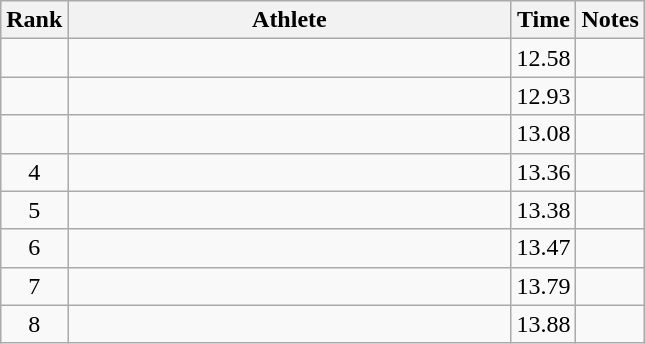<table class="wikitable" style="text-align:center">
<tr>
<th>Rank</th>
<th Style="width:18em">Athlete</th>
<th>Time</th>
<th>Notes</th>
</tr>
<tr>
<td></td>
<td style="text-align:left"></td>
<td>12.58</td>
<td></td>
</tr>
<tr>
<td></td>
<td style="text-align:left"></td>
<td>12.93</td>
<td></td>
</tr>
<tr>
<td></td>
<td style="text-align:left"></td>
<td>13.08</td>
<td></td>
</tr>
<tr>
<td>4</td>
<td style="text-align:left"></td>
<td>13.36</td>
<td></td>
</tr>
<tr>
<td>5</td>
<td style="text-align:left"></td>
<td>13.38</td>
<td></td>
</tr>
<tr>
<td>6</td>
<td style="text-align:left"></td>
<td>13.47</td>
<td></td>
</tr>
<tr>
<td>7</td>
<td style="text-align:left"></td>
<td>13.79</td>
<td></td>
</tr>
<tr>
<td>8</td>
<td style="text-align:left"></td>
<td>13.88</td>
<td></td>
</tr>
</table>
